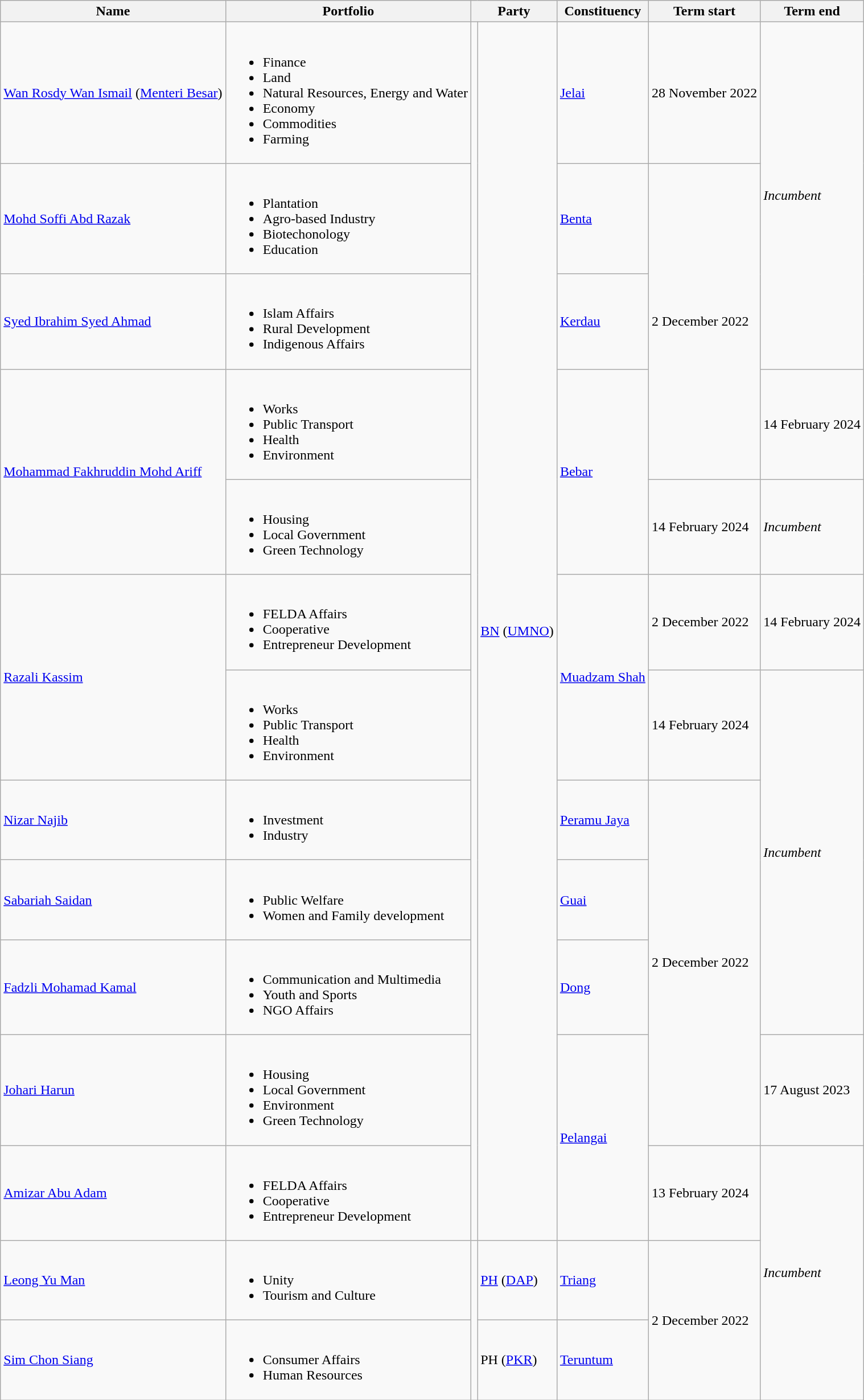<table class="wikitable">
<tr>
<th>Name</th>
<th>Portfolio</th>
<th colspan=2>Party</th>
<th>Constituency</th>
<th>Term start</th>
<th>Term end</th>
</tr>
<tr>
<td><a href='#'>Wan Rosdy Wan Ismail</a> (<a href='#'>Menteri Besar</a>)</td>
<td><br><ul><li>Finance</li><li>Land</li><li>Natural Resources, Energy and Water</li><li>Economy</li><li>Commodities</li><li>Farming</li></ul></td>
<td rowspan=12 bgcolor=></td>
<td rowspan=12><a href='#'>BN</a> (<a href='#'>UMNO</a>)</td>
<td><a href='#'>Jelai</a></td>
<td>28 November 2022</td>
<td rowspan="3"><em>Incumbent</em></td>
</tr>
<tr>
<td><a href='#'>Mohd Soffi Abd Razak</a></td>
<td><br><ul><li>Plantation</li><li>Agro-based Industry</li><li>Biotechonology</li><li>Education</li></ul></td>
<td><a href='#'>Benta</a></td>
<td rowspan="3">2 December 2022</td>
</tr>
<tr>
<td><a href='#'>Syed Ibrahim Syed Ahmad</a></td>
<td><br><ul><li>Islam Affairs</li><li>Rural Development</li><li>Indigenous Affairs</li></ul></td>
<td><a href='#'>Kerdau</a></td>
</tr>
<tr>
<td rowspan="2"><a href='#'>Mohammad Fakhruddin Mohd Ariff</a></td>
<td><br><ul><li>Works</li><li>Public Transport</li><li>Health</li><li>Environment</li></ul></td>
<td rowspan="2"><a href='#'>Bebar</a></td>
<td>14 February 2024</td>
</tr>
<tr>
<td><br><ul><li>Housing</li><li>Local Government</li><li>Green Technology</li></ul></td>
<td>14 February 2024</td>
<td><em>Incumbent</em></td>
</tr>
<tr>
<td rowspan="2"><a href='#'>Razali Kassim</a></td>
<td><br><ul><li>FELDA Affairs</li><li>Cooperative</li><li>Entrepreneur Development</li></ul></td>
<td rowspan="2"><a href='#'>Muadzam Shah</a></td>
<td>2 December 2022</td>
<td>14 February 2024</td>
</tr>
<tr>
<td><br><ul><li>Works</li><li>Public Transport</li><li>Health</li><li>Environment</li></ul></td>
<td>14 February 2024</td>
<td rowspan="4"><em>Incumbent</em></td>
</tr>
<tr>
<td><a href='#'>Nizar Najib</a></td>
<td><br><ul><li>Investment</li><li>Industry</li></ul></td>
<td><a href='#'>Peramu Jaya</a></td>
<td rowspan="4">2 December 2022</td>
</tr>
<tr>
<td><a href='#'>Sabariah Saidan</a></td>
<td><br><ul><li>Public Welfare</li><li>Women and Family development</li></ul></td>
<td><a href='#'>Guai</a></td>
</tr>
<tr>
<td><a href='#'>Fadzli Mohamad Kamal</a></td>
<td><br><ul><li>Communication and Multimedia</li><li>Youth and Sports</li><li>NGO Affairs</li></ul></td>
<td><a href='#'>Dong</a></td>
</tr>
<tr>
<td><a href='#'>Johari Harun</a></td>
<td><br><ul><li>Housing</li><li>Local Government</li><li>Environment</li><li>Green Technology</li></ul></td>
<td rowspan="2"><a href='#'>Pelangai</a></td>
<td>17 August 2023</td>
</tr>
<tr>
<td><a href='#'>Amizar Abu Adam</a></td>
<td><br><ul><li>FELDA Affairs</li><li>Cooperative</li><li>Entrepreneur Development</li></ul></td>
<td>13 February 2024</td>
<td rowspan="3"><em>Incumbent</em></td>
</tr>
<tr>
<td><a href='#'>Leong Yu Man</a></td>
<td><br><ul><li>Unity</li><li>Tourism and Culture</li></ul></td>
<td rowspan=2 bgcolor=></td>
<td><a href='#'>PH</a> (<a href='#'>DAP</a>)</td>
<td><a href='#'>Triang</a></td>
<td rowspan="2">2 December 2022</td>
</tr>
<tr>
<td><a href='#'>Sim Chon Siang</a></td>
<td><br><ul><li>Consumer Affairs</li><li>Human Resources</li></ul></td>
<td>PH (<a href='#'>PKR</a>)</td>
<td><a href='#'>Teruntum</a></td>
</tr>
</table>
